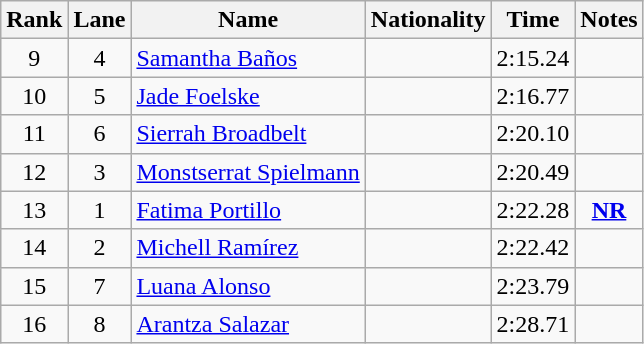<table class="wikitable sortable" style="text-align:center">
<tr>
<th>Rank</th>
<th>Lane</th>
<th>Name</th>
<th>Nationality</th>
<th>Time</th>
<th>Notes</th>
</tr>
<tr>
<td>9</td>
<td>4</td>
<td align="left"><a href='#'>Samantha Baños</a></td>
<td align="left"></td>
<td>2:15.24</td>
<td></td>
</tr>
<tr>
<td>10</td>
<td>5</td>
<td align="left"><a href='#'>Jade Foelske</a></td>
<td align="left"></td>
<td>2:16.77</td>
<td></td>
</tr>
<tr>
<td>11</td>
<td>6</td>
<td align="left"><a href='#'>Sierrah Broadbelt</a></td>
<td align="left"></td>
<td>2:20.10</td>
<td></td>
</tr>
<tr>
<td>12</td>
<td>3</td>
<td align="left"><a href='#'>Monstserrat Spielmann</a></td>
<td align="left"></td>
<td>2:20.49</td>
<td></td>
</tr>
<tr>
<td>13</td>
<td>1</td>
<td align="left"><a href='#'>Fatima Portillo</a></td>
<td align="left"></td>
<td>2:22.28</td>
<td><strong><a href='#'>NR</a></strong></td>
</tr>
<tr>
<td>14</td>
<td>2</td>
<td align="left"><a href='#'>Michell Ramírez</a></td>
<td align="left"></td>
<td>2:22.42</td>
<td></td>
</tr>
<tr>
<td>15</td>
<td>7</td>
<td align="left"><a href='#'>Luana Alonso</a></td>
<td align="left"></td>
<td>2:23.79</td>
<td></td>
</tr>
<tr>
<td>16</td>
<td>8</td>
<td align="left"><a href='#'>Arantza Salazar</a></td>
<td align="left"></td>
<td>2:28.71</td>
<td></td>
</tr>
</table>
